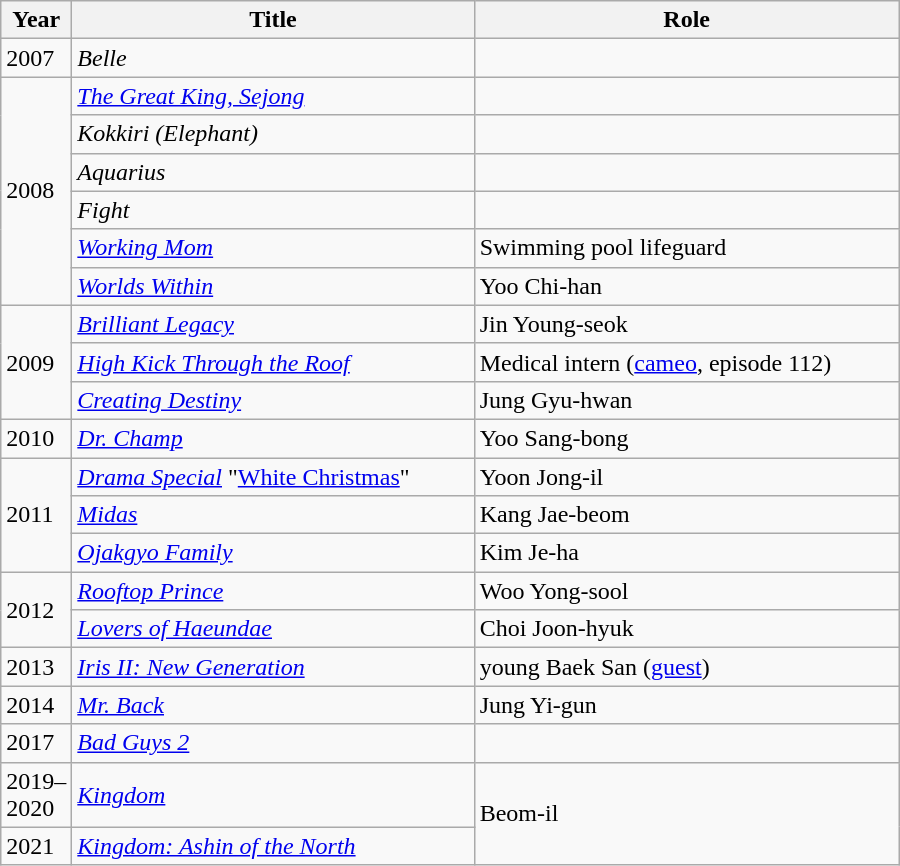<table class="wikitable" style="width:600px">
<tr>
<th width=10>Year</th>
<th>Title</th>
<th>Role</th>
</tr>
<tr>
<td>2007</td>
<td><em>Belle</em></td>
<td></td>
</tr>
<tr>
<td rowspan=6>2008</td>
<td><em><a href='#'>The Great King, Sejong</a></em></td>
<td></td>
</tr>
<tr>
<td><em>Kokkiri (Elephant)</em></td>
<td></td>
</tr>
<tr>
<td><em>Aquarius</em></td>
<td></td>
</tr>
<tr>
<td><em>Fight</em></td>
<td></td>
</tr>
<tr>
<td><em><a href='#'>Working Mom</a></em></td>
<td>Swimming pool lifeguard</td>
</tr>
<tr>
<td><em><a href='#'>Worlds Within</a></em></td>
<td>Yoo Chi-han</td>
</tr>
<tr>
<td rowspan=3>2009</td>
<td><em><a href='#'>Brilliant Legacy</a></em></td>
<td>Jin Young-seok</td>
</tr>
<tr>
<td><em><a href='#'>High Kick Through the Roof</a></em></td>
<td>Medical intern (<a href='#'>cameo</a>, episode 112)</td>
</tr>
<tr>
<td><em><a href='#'>Creating Destiny</a></em></td>
<td>Jung Gyu-hwan</td>
</tr>
<tr>
<td>2010</td>
<td><em><a href='#'>Dr. Champ</a></em></td>
<td>Yoo Sang-bong</td>
</tr>
<tr>
<td rowspan=3>2011</td>
<td><em><a href='#'>Drama Special</a></em> "<a href='#'>White Christmas</a>"</td>
<td>Yoon Jong-il</td>
</tr>
<tr>
<td><em><a href='#'>Midas</a></em></td>
<td>Kang Jae-beom</td>
</tr>
<tr>
<td><em><a href='#'>Ojakgyo Family</a></em></td>
<td>Kim Je-ha</td>
</tr>
<tr>
<td rowspan=2>2012</td>
<td><em><a href='#'>Rooftop Prince</a></em></td>
<td>Woo Yong-sool</td>
</tr>
<tr>
<td><em><a href='#'>Lovers of Haeundae</a></em></td>
<td>Choi Joon-hyuk</td>
</tr>
<tr>
<td>2013</td>
<td><em><a href='#'>Iris II: New Generation</a></em></td>
<td>young Baek San (<a href='#'>guest</a>)</td>
</tr>
<tr>
<td>2014</td>
<td><em><a href='#'>Mr. Back</a></em></td>
<td>Jung Yi-gun</td>
</tr>
<tr>
<td>2017</td>
<td><em><a href='#'>Bad Guys 2</a></em></td>
<td></td>
</tr>
<tr>
<td rowspan=1>2019–2020</td>
<td><em><a href='#'>Kingdom</a></em></td>
<td rowspan="2">Beom-il</td>
</tr>
<tr>
<td>2021</td>
<td><em><a href='#'>Kingdom: Ashin of the North</a></em></td>
</tr>
</table>
